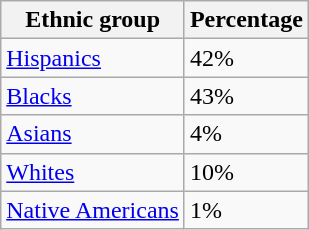<table class="wikitable">
<tr>
<th>Ethnic group</th>
<th>Percentage</th>
</tr>
<tr>
<td><a href='#'>Hispanics</a></td>
<td>42%</td>
</tr>
<tr>
<td><a href='#'>Blacks</a></td>
<td>43%</td>
</tr>
<tr>
<td><a href='#'>Asians</a></td>
<td>4%</td>
</tr>
<tr>
<td><a href='#'>Whites</a></td>
<td>10%</td>
</tr>
<tr>
<td><a href='#'>Native Americans</a></td>
<td>1%</td>
</tr>
</table>
